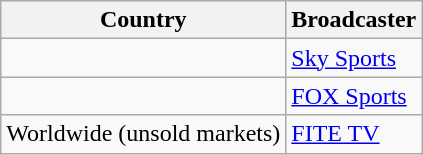<table class="wikitable">
<tr>
<th align=center>Country</th>
<th align=center>Broadcaster</th>
</tr>
<tr>
<td></td>
<td><a href='#'>Sky Sports</a></td>
</tr>
<tr>
<td></td>
<td><a href='#'>FOX Sports</a></td>
</tr>
<tr>
<td>Worldwide (unsold markets)</td>
<td><a href='#'>FITE TV</a></td>
</tr>
</table>
